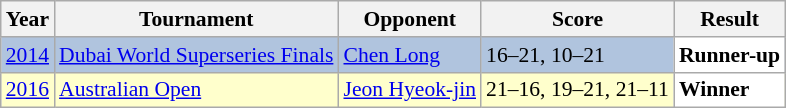<table class="sortable wikitable" style="font-size: 90%;">
<tr>
<th>Year</th>
<th>Tournament</th>
<th>Opponent</th>
<th>Score</th>
<th>Result</th>
</tr>
<tr style="background:#B0C4DE">
<td align="center"><a href='#'>2014</a></td>
<td align="left"><a href='#'>Dubai World Superseries Finals</a></td>
<td align="left"> <a href='#'>Chen Long</a></td>
<td align="left">16–21, 10–21</td>
<td style="text-align:left; background:white"> <strong>Runner-up</strong></td>
</tr>
<tr style="background:#FFFFCC">
<td align="center"><a href='#'>2016</a></td>
<td align="left"><a href='#'>Australian Open</a></td>
<td align="left"> <a href='#'>Jeon Hyeok-jin</a></td>
<td align="left">21–16, 19–21, 21–11</td>
<td style="text-align:left; background:white"> <strong>Winner</strong></td>
</tr>
</table>
